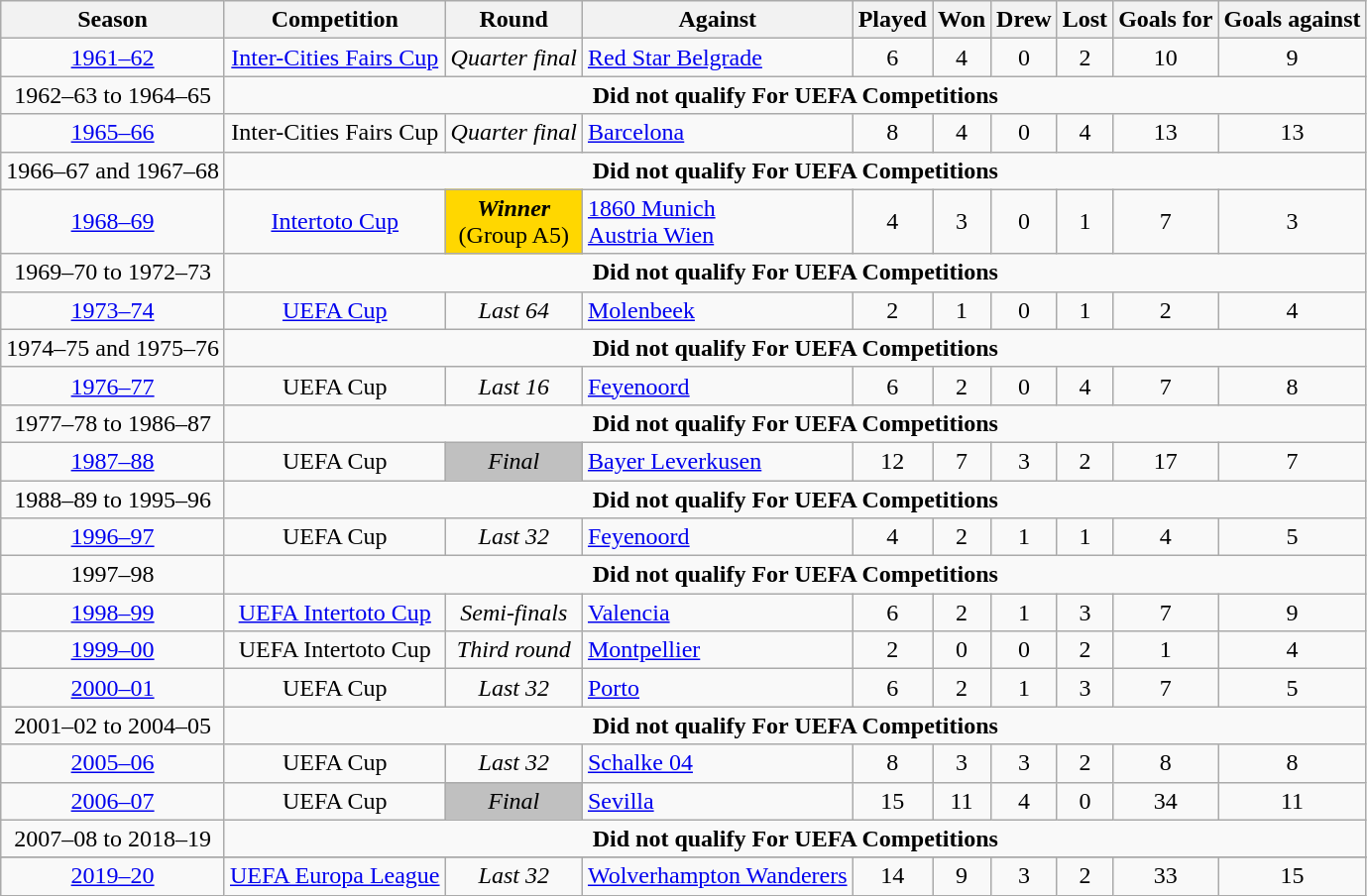<table class="wikitable">
<tr>
<th>Season</th>
<th>Competition</th>
<th>Round</th>
<th>Against</th>
<th>Played</th>
<th>Won</th>
<th>Drew</th>
<th>Lost</th>
<th>Goals for</th>
<th>Goals against</th>
</tr>
<tr>
<td align=center><a href='#'>1961–62</a></td>
<td align=center><a href='#'>Inter-Cities Fairs Cup</a></td>
<td align=center><em>Quarter final</em></td>
<td> <a href='#'>Red Star Belgrade</a></td>
<td align=center>6</td>
<td align=center>4</td>
<td align=center>0</td>
<td align=center>2</td>
<td align=center>10</td>
<td align=center>9</td>
</tr>
<tr>
<td align=center>1962–63 to 1964–65</td>
<td colspan=9 align=center><strong>Did not qualify For UEFA Competitions</strong></td>
</tr>
<tr>
<td align=center><a href='#'>1965–66</a></td>
<td align=center>Inter-Cities Fairs Cup</td>
<td align=center><em>Quarter final</em></td>
<td> <a href='#'>Barcelona</a></td>
<td align=center>8</td>
<td align=center>4</td>
<td align=center>0</td>
<td align=center>4</td>
<td align=center>13</td>
<td align=center>13</td>
</tr>
<tr>
<td align=center>1966–67 and 1967–68</td>
<td colspan=9 align=center><strong>Did not qualify For UEFA Competitions</strong></td>
</tr>
<tr>
<td align=center><a href='#'>1968–69</a></td>
<td align=center><a href='#'>Intertoto Cup</a></td>
<td align=center bgcolor=gold><strong> <em>Winner</em> </strong> <br> (Group A5)</td>
<td> <a href='#'>1860 Munich</a><br> <a href='#'>Austria Wien</a></td>
<td align=center>4</td>
<td align=center>3</td>
<td align=center>0</td>
<td align=center>1</td>
<td align=center>7</td>
<td align=center>3</td>
</tr>
<tr>
<td align=center>1969–70 to 1972–73</td>
<td colspan=9 align=center><strong>Did not qualify For UEFA Competitions</strong></td>
</tr>
<tr>
<td align=center><a href='#'>1973–74</a></td>
<td align=center><a href='#'>UEFA Cup</a></td>
<td align=center><em>Last 64</em></td>
<td> <a href='#'>Molenbeek</a></td>
<td align=center>2</td>
<td align=center>1</td>
<td align=center>0</td>
<td align=center>1</td>
<td align=center>2</td>
<td align=center>4</td>
</tr>
<tr>
<td align=center>1974–75 and 1975–76</td>
<td colspan=9 align=center><strong>Did not qualify For UEFA Competitions</strong></td>
</tr>
<tr>
<td align=center><a href='#'>1976–77</a></td>
<td align=center>UEFA Cup</td>
<td align=center><em>Last 16</em></td>
<td> <a href='#'>Feyenoord</a></td>
<td align=center>6</td>
<td align=center>2</td>
<td align=center>0</td>
<td align=center>4</td>
<td align=center>7</td>
<td align=center>8</td>
</tr>
<tr>
<td align=center>1977–78 to 1986–87</td>
<td colspan=9 align=center><strong>Did not qualify For UEFA Competitions</strong></td>
</tr>
<tr>
<td align=center><a href='#'>1987–88</a></td>
<td align=center>UEFA Cup</td>
<td align=center bgcolor=silver><em>Final</em></td>
<td> <a href='#'>Bayer Leverkusen</a></td>
<td align=center>12</td>
<td align=center>7</td>
<td align=center>3</td>
<td align=center>2</td>
<td align=center>17</td>
<td align=center>7</td>
</tr>
<tr>
<td align=center>1988–89 to 1995–96</td>
<td colspan=9 align=center><strong>Did not qualify For UEFA Competitions</strong></td>
</tr>
<tr>
<td align=center><a href='#'>1996–97</a></td>
<td align=center>UEFA Cup</td>
<td align=center><em>Last 32</em></td>
<td> <a href='#'>Feyenoord</a></td>
<td align=center>4</td>
<td align=center>2</td>
<td align=center>1</td>
<td align=center>1</td>
<td align=center>4</td>
<td align=center>5</td>
</tr>
<tr>
<td align=center>1997–98</td>
<td colspan=9 align=center><strong>Did not qualify For UEFA Competitions</strong></td>
</tr>
<tr>
<td align=center><a href='#'>1998–99</a></td>
<td align=center><a href='#'>UEFA Intertoto Cup</a></td>
<td align=center><em>Semi-finals</em></td>
<td> <a href='#'>Valencia</a></td>
<td align=center>6</td>
<td align=center>2</td>
<td align=center>1</td>
<td align=center>3</td>
<td align=center>7</td>
<td align=center>9</td>
</tr>
<tr>
<td align=center><a href='#'>1999–00</a></td>
<td align=center>UEFA Intertoto Cup</td>
<td align=center><em>Third round</em></td>
<td> <a href='#'>Montpellier</a></td>
<td align=center>2</td>
<td align=center>0</td>
<td align=center>0</td>
<td align=center>2</td>
<td align=center>1</td>
<td align=center>4</td>
</tr>
<tr>
<td align=center><a href='#'>2000–01</a></td>
<td align=center>UEFA Cup</td>
<td align=center><em>Last 32</em></td>
<td> <a href='#'>Porto</a></td>
<td align=center>6</td>
<td align=center>2</td>
<td align=center>1</td>
<td align=center>3</td>
<td align=center>7</td>
<td align=center>5</td>
</tr>
<tr>
<td align=center>2001–02 to 2004–05</td>
<td colspan=9 align=center><strong>Did not qualify For UEFA Competitions</strong></td>
</tr>
<tr>
<td align=center><a href='#'>2005–06</a></td>
<td align=center>UEFA Cup</td>
<td align=center><em>Last 32</em></td>
<td> <a href='#'>Schalke 04</a></td>
<td align=center>8</td>
<td align=center>3</td>
<td align=center>3</td>
<td align=center>2</td>
<td align=center>8</td>
<td align=center>8</td>
</tr>
<tr>
<td align=center><a href='#'>2006–07</a></td>
<td align=center>UEFA Cup</td>
<td align=center bgcolor=silver><em>Final</em></td>
<td> <a href='#'>Sevilla</a></td>
<td align=center>15</td>
<td align=center>11</td>
<td align=center>4</td>
<td align=center>0</td>
<td align=center>34</td>
<td align=center>11</td>
</tr>
<tr>
<td align=center>2007–08 to 2018–19</td>
<td colspan=9 align=center><strong>Did not qualify For UEFA Competitions</strong></td>
</tr>
<tr>
</tr>
<tr>
<td align=center><a href='#'>2019–20</a></td>
<td align=center><a href='#'>UEFA Europa League</a></td>
<td align=center><em>Last 32</em></td>
<td> <a href='#'>Wolverhampton Wanderers</a></td>
<td align=center>14</td>
<td align=center>9</td>
<td align=center>3</td>
<td align=center>2</td>
<td align=center>33</td>
<td align=center>15</td>
</tr>
</table>
